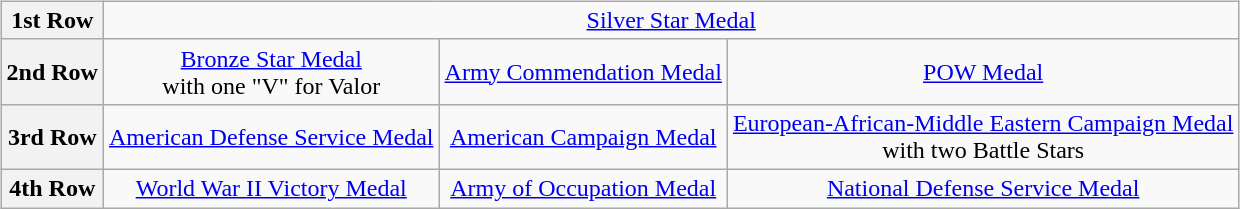<table style="margin:1em auto; text-align:center;">
<tr>
<td colspan="4"><br><br> 
<br>  <br>  <table class="wikitable" style="margin-left: auto; margin-right: auto; text-align: center; margin-bottom: -1px;">
<tr>
<th>1st Row</th>
<td colspan="3"><a href='#'>Silver Star Medal</a></td>
</tr>
<tr>
<th>2nd Row</th>
<td><a href='#'>Bronze Star Medal</a><br>with one "V" for Valor</td>
<td><a href='#'>Army Commendation Medal</a></td>
<td><a href='#'>POW Medal</a></td>
</tr>
<tr>
<th>3rd Row</th>
<td><a href='#'>American Defense Service Medal</a></td>
<td><a href='#'>American Campaign Medal</a></td>
<td><a href='#'>European-African-Middle Eastern Campaign Medal</a><br>with two Battle Stars</td>
</tr>
<tr>
<th>4th Row</th>
<td><a href='#'>World War II Victory Medal</a></td>
<td><a href='#'>Army of Occupation Medal</a></td>
<td><a href='#'>National Defense Service Medal</a></td>
</tr>
</table>
<br></td>
</tr>
</table>
